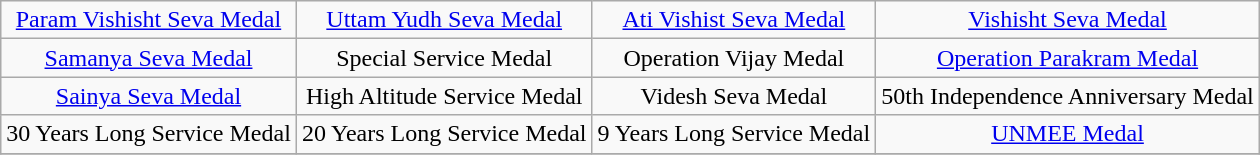<table class="wikitable" style="margin:1em auto; text-align:center;">
<tr>
<td><a href='#'>Param Vishisht Seva Medal</a></td>
<td><a href='#'>Uttam Yudh Seva Medal</a></td>
<td><a href='#'>Ati Vishist Seva Medal</a></td>
<td><a href='#'>Vishisht Seva Medal</a></td>
</tr>
<tr>
<td><a href='#'>Samanya Seva Medal</a></td>
<td>Special Service Medal</td>
<td>Operation Vijay Medal</td>
<td><a href='#'>Operation Parakram Medal</a></td>
</tr>
<tr>
<td><a href='#'>Sainya Seva Medal</a></td>
<td>High Altitude Service Medal</td>
<td>Videsh Seva Medal</td>
<td>50th Independence Anniversary Medal</td>
</tr>
<tr>
<td>30 Years Long Service Medal</td>
<td>20 Years Long Service Medal</td>
<td>9 Years Long Service Medal</td>
<td><a href='#'>UNMEE Medal</a></td>
</tr>
<tr>
</tr>
</table>
